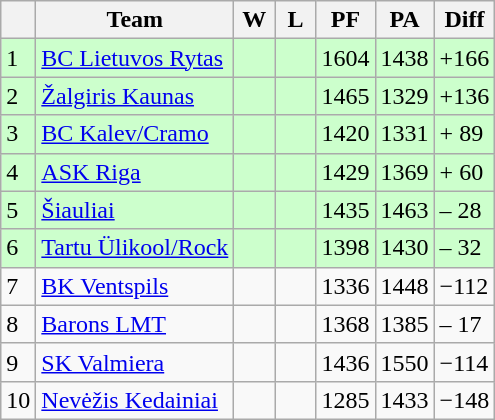<table class="wikitable" border="1">
<tr>
<th></th>
<th>Team</th>
<th width=20>W</th>
<th width=20>L</th>
<th>PF</th>
<th>PA</th>
<th>Diff</th>
</tr>
<tr bgcolor=#ccffcc>
<td>1</td>
<td> <a href='#'>BC Lietuvos Rytas</a></td>
<td></td>
<td></td>
<td>1604</td>
<td>1438</td>
<td>+166</td>
</tr>
<tr bgcolor=#ccffcc>
<td>2</td>
<td> <a href='#'>Žalgiris Kaunas</a></td>
<td></td>
<td></td>
<td>1465</td>
<td>1329</td>
<td>+136</td>
</tr>
<tr bgcolor=#ccffcc>
<td>3</td>
<td> <a href='#'>BC Kalev/Cramo</a></td>
<td></td>
<td></td>
<td>1420</td>
<td>1331</td>
<td>+ 89</td>
</tr>
<tr bgcolor=#ccffcc>
<td>4</td>
<td> <a href='#'>ASK Riga</a></td>
<td></td>
<td></td>
<td>1429</td>
<td>1369</td>
<td>+ 60</td>
</tr>
<tr bgcolor=#ccffcc>
<td>5</td>
<td> <a href='#'>Šiauliai</a></td>
<td></td>
<td></td>
<td>1435</td>
<td>1463</td>
<td>– 28</td>
</tr>
<tr bgcolor=#ccffcc>
<td>6</td>
<td> <a href='#'>Tartu Ülikool/Rock</a></td>
<td></td>
<td></td>
<td>1398</td>
<td>1430</td>
<td>– 32</td>
</tr>
<tr>
<td>7</td>
<td> <a href='#'>BK Ventspils</a></td>
<td></td>
<td></td>
<td>1336</td>
<td>1448</td>
<td>−112</td>
</tr>
<tr>
<td>8</td>
<td> <a href='#'>Barons LMT</a></td>
<td></td>
<td></td>
<td>1368</td>
<td>1385</td>
<td>– 17</td>
</tr>
<tr>
<td>9</td>
<td> <a href='#'>SK Valmiera</a></td>
<td></td>
<td></td>
<td>1436</td>
<td>1550</td>
<td>−114</td>
</tr>
<tr>
<td>10</td>
<td> <a href='#'>Nevėžis Kedainiai</a></td>
<td></td>
<td></td>
<td>1285</td>
<td>1433</td>
<td>−148</td>
</tr>
</table>
